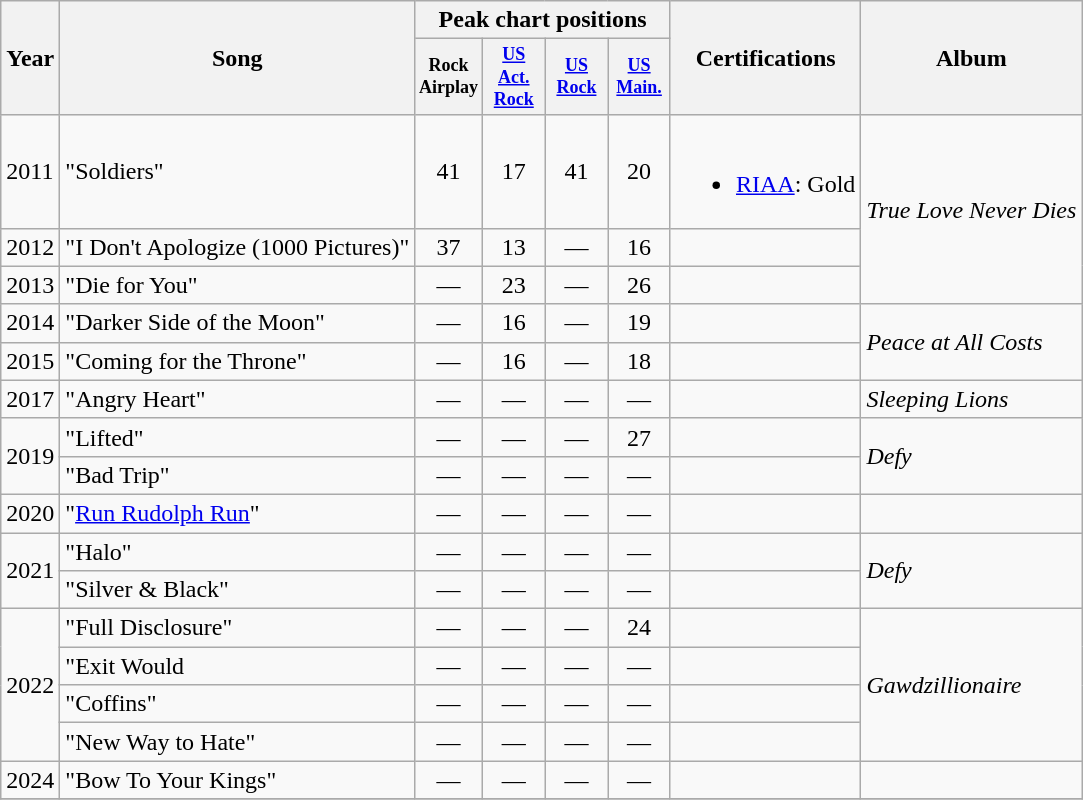<table class="wikitable">
<tr>
<th rowspan="2">Year</th>
<th rowspan="2">Song</th>
<th colspan="4">Peak chart positions</th>
<th rowspan="2">Certifications</th>
<th rowspan="2">Album</th>
</tr>
<tr>
<th scope="col" style="width:3em;font-size:75%;">Rock Airplay </th>
<th scope="col" style="width:3em;font-size:75%;"><a href='#'>US<br>Act. Rock</a><br></th>
<th style="width:3em;font-size:75%"><a href='#'>US Rock</a></th>
<th style="width:3em;font-size:75%"><a href='#'>US<br>Main.</a> <br></th>
</tr>
<tr>
<td>2011</td>
<td>"Soldiers"</td>
<td align="center">41</td>
<td align="center">17</td>
<td align="center">41</td>
<td align="center">20</td>
<td><br><ul><li><a href='#'>RIAA</a>: Gold</li></ul></td>
<td rowspan="3" align="left"><em>True Love Never Dies</em></td>
</tr>
<tr>
<td>2012</td>
<td>"I Don't Apologize (1000 Pictures)"</td>
<td align="center">37</td>
<td align="center">13</td>
<td align="center">—</td>
<td align="center">16</td>
<td></td>
</tr>
<tr>
<td>2013</td>
<td>"Die for You"</td>
<td align="center">—</td>
<td align="center">23</td>
<td align="center">—</td>
<td align="center">26</td>
<td></td>
</tr>
<tr>
<td>2014</td>
<td>"Darker Side of the Moon"</td>
<td align="center">—</td>
<td align="center">16</td>
<td align="center">—</td>
<td align="center">19</td>
<td></td>
<td rowspan="2" align="left"><em>Peace at All Costs</em></td>
</tr>
<tr>
<td>2015</td>
<td>"Coming for the Throne"</td>
<td align="center">—</td>
<td align="center">16</td>
<td align="center">—</td>
<td align="center">18</td>
<td></td>
</tr>
<tr>
<td>2017</td>
<td>"Angry Heart"</td>
<td align="center">—</td>
<td align="center">—</td>
<td align="center">—</td>
<td align="center">—</td>
<td></td>
<td><em>Sleeping Lions</em></td>
</tr>
<tr>
<td rowspan="2">2019</td>
<td>"Lifted"</td>
<td align="center">—</td>
<td align="center">—</td>
<td align="center">—</td>
<td align="center">27</td>
<td></td>
<td rowspan="2" align="left"><em>Defy</em></td>
</tr>
<tr>
<td>"Bad Trip"</td>
<td align="center">—</td>
<td align="center">—</td>
<td align="center">—</td>
<td align="center">—</td>
<td></td>
</tr>
<tr>
<td>2020</td>
<td>"<a href='#'>Run Rudolph Run</a>"</td>
<td align="center">—</td>
<td align="center">—</td>
<td align="center">—</td>
<td align="center">—</td>
<td></td>
<td></td>
</tr>
<tr>
<td rowspan=2>2021</td>
<td>"Halo"</td>
<td align="center">—</td>
<td align="center">—</td>
<td align="center">—</td>
<td align="center">—</td>
<td></td>
<td rowspan="2" align="left"><em>Defy</em></td>
</tr>
<tr>
<td>"Silver & Black"</td>
<td align="center">—</td>
<td align="center">—</td>
<td align="center">—</td>
<td align="center">—</td>
<td></td>
</tr>
<tr>
<td rowspan=4>2022</td>
<td>"Full Disclosure"</td>
<td align="center">—</td>
<td align="center">—</td>
<td align="center">—</td>
<td align="center">24</td>
<td></td>
<td rowspan="4" align="left"><em>Gawdzillionaire</em></td>
</tr>
<tr>
<td>"Exit Would</td>
<td align="center">—</td>
<td align="center">—</td>
<td align="center">—</td>
<td align="center">—</td>
<td></td>
</tr>
<tr>
<td>"Coffins"</td>
<td align="center">—</td>
<td align="center">—</td>
<td align="center">—</td>
<td align="center">—</td>
<td></td>
</tr>
<tr>
<td>"New Way to Hate"</td>
<td align="center">—</td>
<td align="center">—</td>
<td align="center">—</td>
<td align="center">—</td>
<td></td>
</tr>
<tr>
<td>2024</td>
<td>"Bow To Your Kings"</td>
<td align="center">—</td>
<td align="center">—</td>
<td align="center">—</td>
<td align="center">—</td>
<td></td>
<td></td>
</tr>
<tr>
</tr>
</table>
